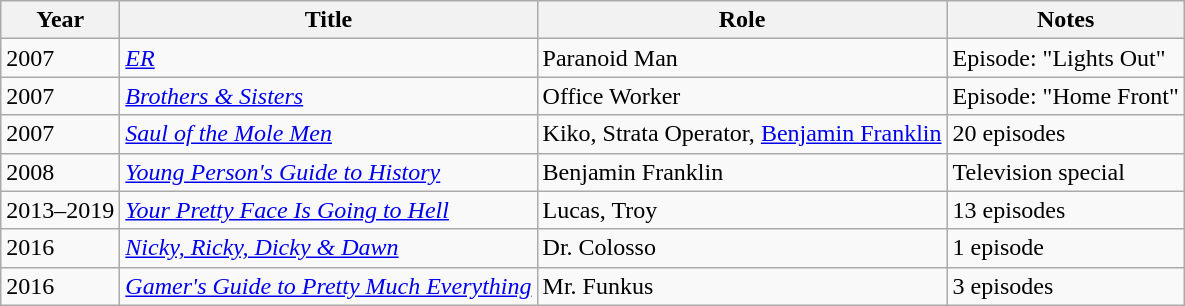<table class="wikitable sortable">
<tr>
<th>Year</th>
<th>Title</th>
<th>Role</th>
<th class="unsortable">Notes</th>
</tr>
<tr>
<td>2007</td>
<td><em><a href='#'>ER</a></em></td>
<td>Paranoid Man</td>
<td>Episode: "Lights Out"</td>
</tr>
<tr>
<td>2007</td>
<td><em><a href='#'>Brothers & Sisters</a></em></td>
<td>Office Worker</td>
<td>Episode: "Home Front"</td>
</tr>
<tr>
<td>2007</td>
<td><em><a href='#'>Saul of the Mole Men</a></em></td>
<td>Kiko, Strata Operator, <a href='#'>Benjamin Franklin</a></td>
<td>20 episodes</td>
</tr>
<tr>
<td>2008</td>
<td><em><a href='#'>Young Person's Guide to History</a></em></td>
<td>Benjamin Franklin</td>
<td>Television special</td>
</tr>
<tr>
<td>2013–2019</td>
<td><em><a href='#'>Your Pretty Face Is Going to Hell</a></em></td>
<td>Lucas, Troy</td>
<td>13 episodes</td>
</tr>
<tr>
<td>2016</td>
<td><em><a href='#'>Nicky, Ricky, Dicky & Dawn</a></em></td>
<td>Dr. Colosso</td>
<td>1 episode</td>
</tr>
<tr>
<td>2016</td>
<td><em><a href='#'>Gamer's Guide to Pretty Much Everything</a></em></td>
<td>Mr. Funkus</td>
<td>3 episodes</td>
</tr>
</table>
